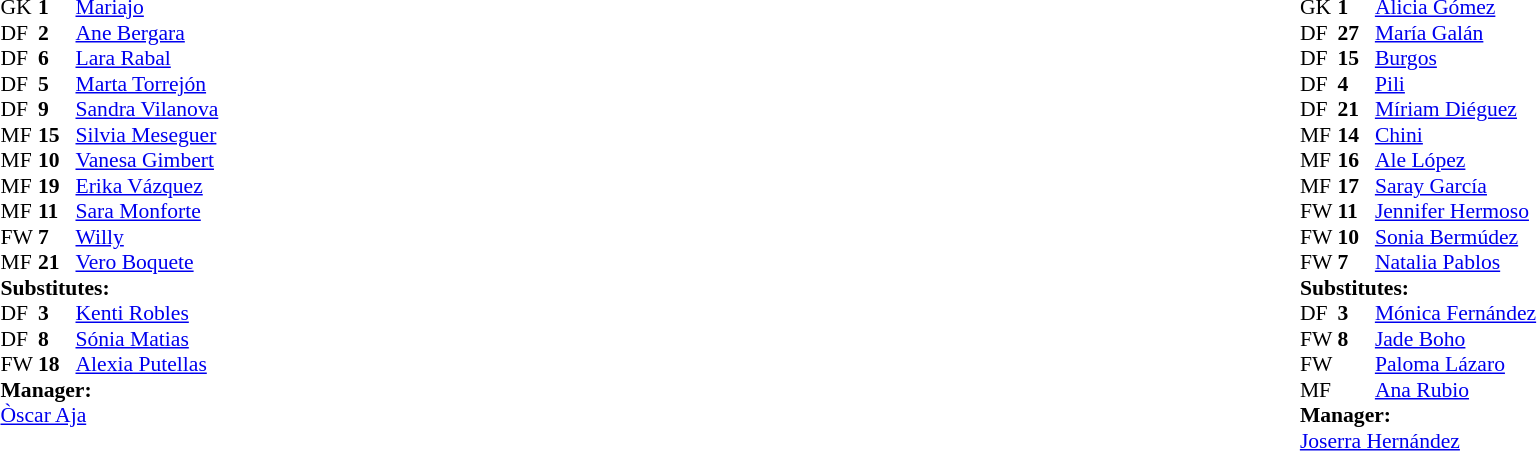<table width="100%">
<tr>
<td valign="top" width="40%"><br><table style="font-size:90%" cellspacing="0" cellpadding="0">
<tr>
<th width=25></th>
<th width=25></th>
</tr>
<tr>
<th width=25></th>
<th width=25></th>
</tr>
<tr>
<td>GK</td>
<td><strong>1</strong></td>
<td> <a href='#'>Mariajo</a></td>
</tr>
<tr>
<td>DF</td>
<td><strong>2</strong></td>
<td> <a href='#'>Ane Bergara</a></td>
<td></td>
<td></td>
</tr>
<tr>
<td>DF</td>
<td><strong>6</strong></td>
<td> <a href='#'>Lara Rabal</a></td>
<td></td>
<td></td>
</tr>
<tr>
<td>DF</td>
<td><strong>5</strong></td>
<td> <a href='#'>Marta Torrejón</a></td>
</tr>
<tr>
<td>DF</td>
<td><strong>9</strong></td>
<td> <a href='#'>Sandra Vilanova</a></td>
<td></td>
<td></td>
</tr>
<tr>
<td>MF</td>
<td><strong>15</strong></td>
<td> <a href='#'>Silvia Meseguer</a></td>
</tr>
<tr>
<td>MF</td>
<td><strong>10</strong></td>
<td> <a href='#'>Vanesa Gimbert</a></td>
<td></td>
</tr>
<tr>
<td>MF</td>
<td><strong>19</strong></td>
<td> <a href='#'>Erika Vázquez</a></td>
</tr>
<tr>
<td>MF</td>
<td><strong>11</strong></td>
<td> <a href='#'>Sara Monforte</a></td>
</tr>
<tr>
<td>FW</td>
<td><strong>7</strong></td>
<td> <a href='#'>Willy</a></td>
<td></td>
</tr>
<tr>
<td>MF</td>
<td><strong>21</strong></td>
<td> <a href='#'>Vero Boquete</a></td>
<td></td>
</tr>
<tr>
<td colspan=3><strong>Substitutes:</strong></td>
</tr>
<tr>
<td>DF</td>
<td><strong>3</strong></td>
<td> <a href='#'>Kenti Robles</a></td>
<td></td>
<td></td>
</tr>
<tr>
<td>DF</td>
<td><strong>8</strong></td>
<td> <a href='#'>Sónia Matias</a></td>
<td></td>
<td></td>
</tr>
<tr>
<td>FW</td>
<td><strong>18</strong></td>
<td> <a href='#'>Alexia Putellas</a></td>
<td></td>
<td></td>
</tr>
<tr>
<td colspan=3><strong>Manager:</strong></td>
</tr>
<tr>
<td colspan=3> <a href='#'>Òscar Aja</a></td>
</tr>
</table>
</td>
<td valign="top"></td>
<td valign="top" width="50%"><br><table style="font-size:90%; margin:auto" cellspacing="0" cellpadding="0">
<tr>
<th width=25></th>
<th width=25></th>
</tr>
<tr>
<td>GK</td>
<td><strong>1</strong></td>
<td> <a href='#'>Alicia Gómez</a></td>
</tr>
<tr>
<td>DF</td>
<td><strong>27</strong></td>
<td> <a href='#'>María Galán</a></td>
<td></td>
<td></td>
</tr>
<tr>
<td>DF</td>
<td><strong>15</strong></td>
<td> <a href='#'>Burgos</a></td>
</tr>
<tr>
<td>DF</td>
<td><strong>4</strong></td>
<td> <a href='#'>Pili</a></td>
</tr>
<tr>
<td>DF</td>
<td><strong>21</strong></td>
<td> <a href='#'>Míriam Diéguez</a></td>
</tr>
<tr>
<td>MF</td>
<td><strong>14</strong></td>
<td> <a href='#'>Chini</a></td>
</tr>
<tr>
<td>MF</td>
<td><strong>16</strong></td>
<td> <a href='#'>Ale López</a></td>
</tr>
<tr>
<td>MF</td>
<td><strong>17</strong></td>
<td> <a href='#'>Saray García</a></td>
<td></td>
<td></td>
</tr>
<tr>
<td>FW</td>
<td><strong>11</strong></td>
<td> <a href='#'>Jennifer Hermoso</a></td>
<td></td>
<td></td>
</tr>
<tr>
<td>FW</td>
<td><strong>10</strong></td>
<td> <a href='#'>Sonia Bermúdez</a></td>
</tr>
<tr>
<td>FW</td>
<td><strong>7</strong></td>
<td> <a href='#'>Natalia Pablos</a></td>
<td></td>
<td></td>
</tr>
<tr>
<td colspan=3><strong>Substitutes:</strong></td>
</tr>
<tr>
<td>DF</td>
<td><strong>3</strong></td>
<td> <a href='#'>Mónica Fernández</a></td>
<td></td>
<td></td>
</tr>
<tr>
<td>FW</td>
<td><strong>8</strong></td>
<td> <a href='#'>Jade Boho</a></td>
<td></td>
<td></td>
</tr>
<tr>
<td>FW</td>
<td></td>
<td> <a href='#'>Paloma Lázaro</a></td>
<td></td>
<td></td>
</tr>
<tr>
<td>MF</td>
<td></td>
<td> <a href='#'>Ana Rubio</a></td>
<td></td>
<td></td>
</tr>
<tr>
<td colspan=3><strong>Manager:</strong></td>
</tr>
<tr>
<td colspan=3> <a href='#'>Joserra Hernández</a></td>
</tr>
</table>
</td>
</tr>
</table>
